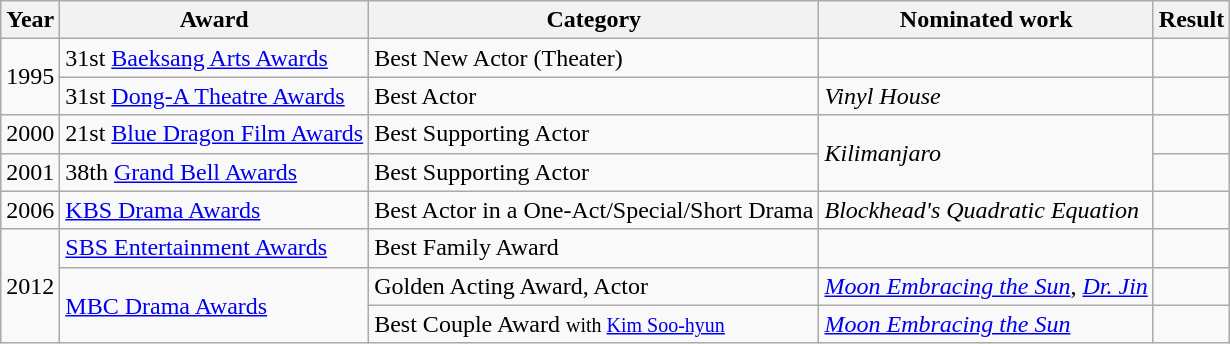<table class="wikitable">
<tr>
<th>Year</th>
<th>Award</th>
<th>Category</th>
<th>Nominated work</th>
<th>Result</th>
</tr>
<tr>
<td rowspan=2>1995</td>
<td>31st <a href='#'>Baeksang Arts Awards</a></td>
<td>Best New Actor (Theater)</td>
<td></td>
<td></td>
</tr>
<tr>
<td>31st <a href='#'>Dong-A Theatre Awards</a></td>
<td>Best Actor</td>
<td><em>Vinyl House</em></td>
<td></td>
</tr>
<tr>
<td>2000</td>
<td>21st <a href='#'>Blue Dragon Film Awards</a></td>
<td>Best Supporting Actor</td>
<td rowspan=2><em>Kilimanjaro</em></td>
<td></td>
</tr>
<tr>
<td>2001</td>
<td>38th <a href='#'>Grand Bell Awards</a></td>
<td>Best Supporting Actor</td>
<td></td>
</tr>
<tr>
<td>2006</td>
<td><a href='#'>KBS Drama Awards</a></td>
<td>Best Actor in a One-Act/Special/Short Drama</td>
<td><em>Blockhead's Quadratic Equation</em></td>
<td></td>
</tr>
<tr>
<td rowspan=3>2012</td>
<td><a href='#'>SBS Entertainment Awards</a></td>
<td>Best Family Award</td>
<td><em></em></td>
<td></td>
</tr>
<tr>
<td rowspan=2><a href='#'>MBC Drama Awards</a></td>
<td>Golden Acting Award, Actor</td>
<td><em><a href='#'>Moon Embracing the Sun</a></em>, <em><a href='#'>Dr. Jin</a></em></td>
<td></td>
</tr>
<tr>
<td>Best Couple Award <small> with <a href='#'>Kim Soo-hyun</a> </small></td>
<td><em><a href='#'>Moon Embracing the Sun</a></em></td>
<td></td>
</tr>
</table>
